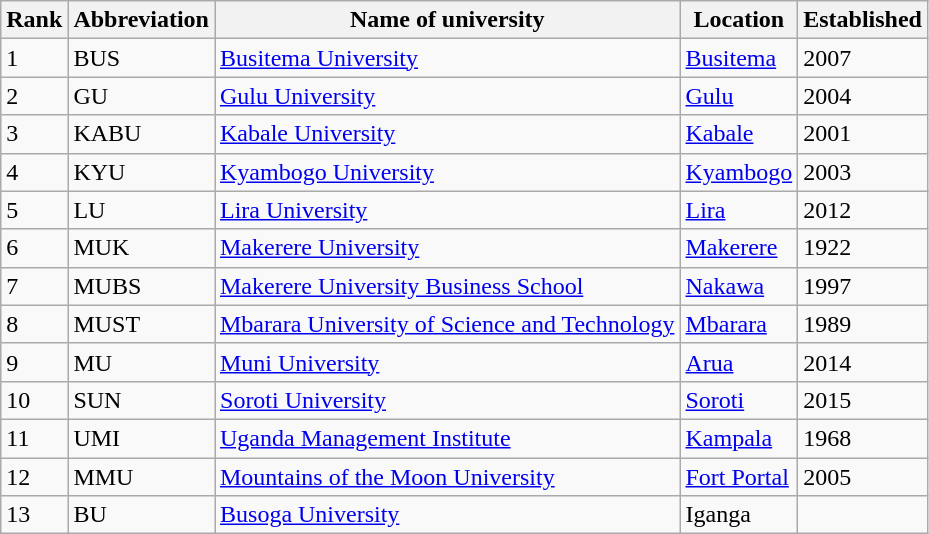<table class="wikitable sortable">
<tr>
<th>Rank</th>
<th>Abbreviation</th>
<th>Name of university</th>
<th>Location</th>
<th>Established</th>
</tr>
<tr>
<td>1</td>
<td>BUS</td>
<td><a href='#'>Busitema University</a></td>
<td><a href='#'>Busitema</a></td>
<td>2007</td>
</tr>
<tr>
<td>2</td>
<td>GU</td>
<td><a href='#'>Gulu University</a></td>
<td><a href='#'>Gulu</a></td>
<td>2004</td>
</tr>
<tr>
<td>3</td>
<td>KABU</td>
<td><a href='#'>Kabale University</a></td>
<td><a href='#'>Kabale</a></td>
<td>2001</td>
</tr>
<tr>
<td>4</td>
<td>KYU</td>
<td><a href='#'>Kyambogo University</a></td>
<td><a href='#'>Kyambogo</a></td>
<td>2003</td>
</tr>
<tr>
<td>5</td>
<td>LU</td>
<td><a href='#'>Lira University</a></td>
<td><a href='#'>Lira</a></td>
<td>2012</td>
</tr>
<tr>
<td>6</td>
<td>MUK</td>
<td><a href='#'>Makerere University</a></td>
<td><a href='#'>Makerere</a></td>
<td>1922</td>
</tr>
<tr>
<td>7</td>
<td>MUBS</td>
<td><a href='#'>Makerere University Business School</a></td>
<td><a href='#'>Nakawa</a></td>
<td>1997</td>
</tr>
<tr>
<td>8</td>
<td>MUST</td>
<td><a href='#'>Mbarara University of Science and Technology</a></td>
<td><a href='#'>Mbarara</a></td>
<td>1989</td>
</tr>
<tr>
<td>9</td>
<td>MU</td>
<td><a href='#'>Muni University</a></td>
<td><a href='#'>Arua</a></td>
<td>2014</td>
</tr>
<tr>
<td>10</td>
<td>SUN</td>
<td><a href='#'>Soroti University</a></td>
<td><a href='#'>Soroti</a></td>
<td>2015</td>
</tr>
<tr>
<td>11</td>
<td>UMI</td>
<td><a href='#'>Uganda Management Institute</a></td>
<td><a href='#'>Kampala</a></td>
<td>1968</td>
</tr>
<tr>
<td>12</td>
<td>MMU</td>
<td><a href='#'>Mountains of the Moon University</a></td>
<td><a href='#'>Fort Portal</a></td>
<td>2005</td>
</tr>
<tr>
<td>13</td>
<td>BU</td>
<td><a href='#'>Busoga University</a></td>
<td>Iganga</td>
<td></td>
</tr>
</table>
